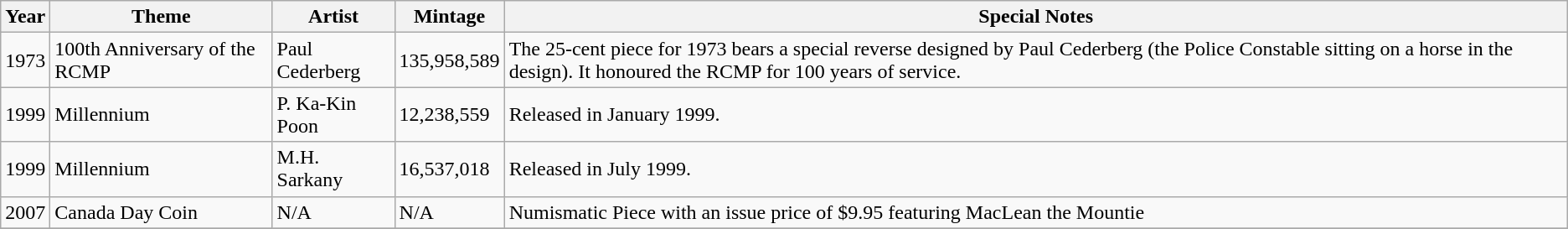<table class="wikitable">
<tr>
<th>Year</th>
<th>Theme</th>
<th>Artist</th>
<th>Mintage</th>
<th>Special Notes</th>
</tr>
<tr>
<td>1973</td>
<td>100th Anniversary of the RCMP</td>
<td>Paul Cederberg</td>
<td>135,958,589</td>
<td>The 25-cent piece for 1973 bears a special reverse designed by Paul Cederberg (the Police Constable sitting on a horse in the design). It honoured the RCMP for 100 years of service.</td>
</tr>
<tr>
<td>1999</td>
<td>Millennium</td>
<td>P. Ka-Kin Poon</td>
<td>12,238,559</td>
<td>Released in January 1999.</td>
</tr>
<tr>
<td>1999</td>
<td>Millennium</td>
<td>M.H. Sarkany</td>
<td>16,537,018</td>
<td>Released in July 1999.</td>
</tr>
<tr>
<td>2007</td>
<td>Canada Day Coin</td>
<td>N/A</td>
<td>N/A</td>
<td>Numismatic Piece with an issue price of $9.95 featuring MacLean the Mountie</td>
</tr>
<tr>
</tr>
</table>
